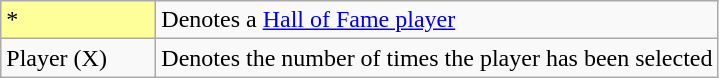<table class="wikitable">
<tr>
<td style="background-color:#FFFF99; border:1px solid #aaaaaa; width:6em">*</td>
<td>Denotes a <a href='#'>Hall of Fame player</a></td>
</tr>
<tr>
<td>Player (X)</td>
<td>Denotes the number of times the player has been selected</td>
</tr>
</table>
